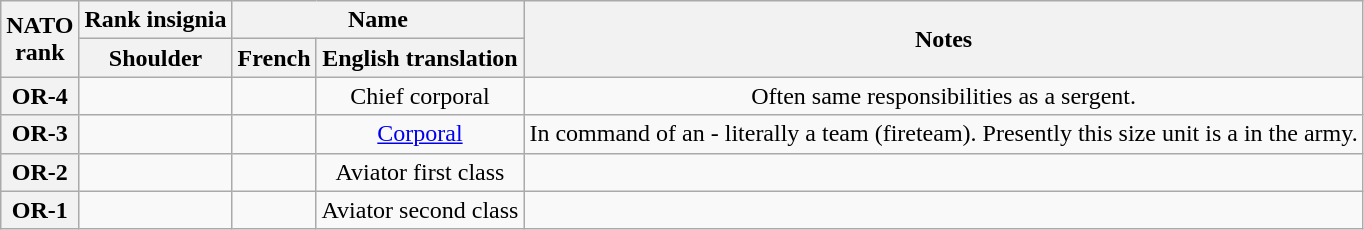<table class="wikitable plainrowheaders" style="text-align:center;" border="1">
<tr>
<th rowspan=2>NATO<br>rank</th>
<th colspan=1>Rank insignia</th>
<th colspan=2>Name</th>
<th rowspan=2>Notes</th>
</tr>
<tr>
<th>Shoulder</th>
<th>French</th>
<th>English translation</th>
</tr>
<tr>
<th>OR-4</th>
<td></td>
<td></td>
<td>Chief corporal</td>
<td>Often same responsibilities as a sergent.</td>
</tr>
<tr>
<th>OR-3</th>
<td></td>
<td></td>
<td><a href='#'>Corporal</a></td>
<td>In command of an  - literally a team (fireteam). Presently this size unit is a  in the army.</td>
</tr>
<tr>
<th>OR-2</th>
<td></td>
<td></td>
<td>Aviator first class</td>
<td></td>
</tr>
<tr>
<th>OR-1</th>
<td></td>
<td></td>
<td>Aviator second class</td>
<td></td>
</tr>
</table>
